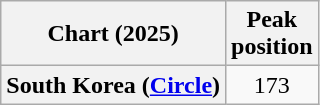<table class="wikitable plainrowheaders" style="text-align:center">
<tr>
<th scope="col">Chart (2025)</th>
<th scope="col">Peak<br>position</th>
</tr>
<tr>
<th scope="row">South Korea (<a href='#'>Circle</a>)</th>
<td>173</td>
</tr>
</table>
